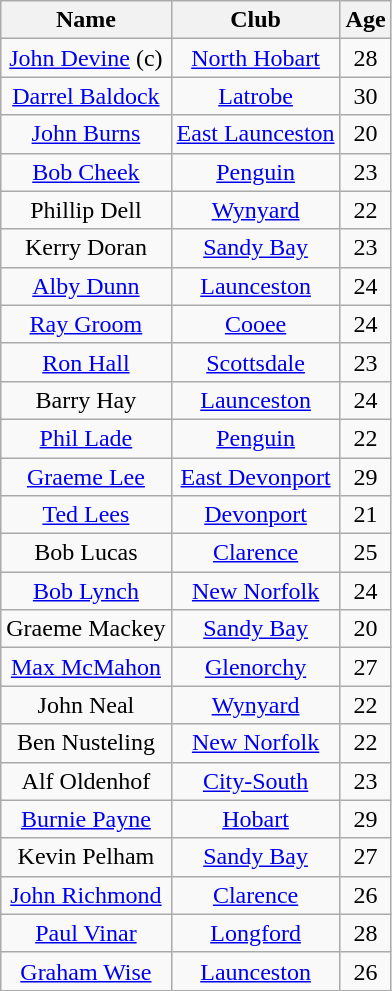<table class="wikitable sortable" style="text-align:center">
<tr>
<th>Name</th>
<th>Club</th>
<th>Age</th>
</tr>
<tr>
<td><a href='#'>John Devine</a> (c)</td>
<td><a href='#'>North Hobart</a></td>
<td>28</td>
</tr>
<tr>
<td><a href='#'>Darrel Baldock</a></td>
<td><a href='#'>Latrobe</a></td>
<td>30</td>
</tr>
<tr>
<td><a href='#'>John Burns</a></td>
<td><a href='#'>East Launceston</a></td>
<td>20</td>
</tr>
<tr>
<td><a href='#'>Bob Cheek</a></td>
<td><a href='#'>Penguin</a></td>
<td>23</td>
</tr>
<tr>
<td>Phillip Dell</td>
<td><a href='#'>Wynyard</a></td>
<td>22</td>
</tr>
<tr>
<td>Kerry Doran</td>
<td><a href='#'>Sandy Bay</a></td>
<td>23</td>
</tr>
<tr>
<td><a href='#'>Alby Dunn</a></td>
<td><a href='#'>Launceston</a></td>
<td>24</td>
</tr>
<tr>
<td><a href='#'>Ray Groom</a></td>
<td><a href='#'>Cooee</a></td>
<td>24</td>
</tr>
<tr>
<td><a href='#'>Ron Hall</a></td>
<td><a href='#'>Scottsdale</a></td>
<td>23</td>
</tr>
<tr>
<td>Barry Hay</td>
<td><a href='#'>Launceston</a></td>
<td>24</td>
</tr>
<tr>
<td><a href='#'>Phil Lade</a></td>
<td><a href='#'>Penguin</a></td>
<td>22</td>
</tr>
<tr>
<td><a href='#'>Graeme Lee</a></td>
<td><a href='#'>East Devonport</a></td>
<td>29</td>
</tr>
<tr>
<td><a href='#'>Ted Lees</a></td>
<td><a href='#'>Devonport</a></td>
<td>21</td>
</tr>
<tr>
<td>Bob Lucas</td>
<td><a href='#'>Clarence</a></td>
<td>25</td>
</tr>
<tr>
<td><a href='#'>Bob Lynch</a></td>
<td><a href='#'>New Norfolk</a></td>
<td>24</td>
</tr>
<tr>
<td>Graeme Mackey</td>
<td><a href='#'>Sandy Bay</a></td>
<td>20</td>
</tr>
<tr>
<td><a href='#'>Max McMahon</a></td>
<td><a href='#'>Glenorchy</a></td>
<td>27</td>
</tr>
<tr>
<td>John Neal</td>
<td><a href='#'>Wynyard</a></td>
<td>22</td>
</tr>
<tr>
<td>Ben Nusteling</td>
<td><a href='#'>New Norfolk</a></td>
<td>22</td>
</tr>
<tr>
<td>Alf Oldenhof</td>
<td><a href='#'>City-South</a></td>
<td>23</td>
</tr>
<tr>
<td><a href='#'>Burnie Payne</a></td>
<td><a href='#'>Hobart</a></td>
<td>29</td>
</tr>
<tr>
<td>Kevin Pelham</td>
<td><a href='#'>Sandy Bay</a></td>
<td>27</td>
</tr>
<tr>
<td><a href='#'>John Richmond</a></td>
<td><a href='#'>Clarence</a></td>
<td>26</td>
</tr>
<tr>
<td><a href='#'>Paul Vinar</a></td>
<td><a href='#'>Longford</a></td>
<td>28</td>
</tr>
<tr>
<td><a href='#'>Graham Wise</a></td>
<td><a href='#'>Launceston</a></td>
<td>26</td>
</tr>
<tr>
</tr>
</table>
